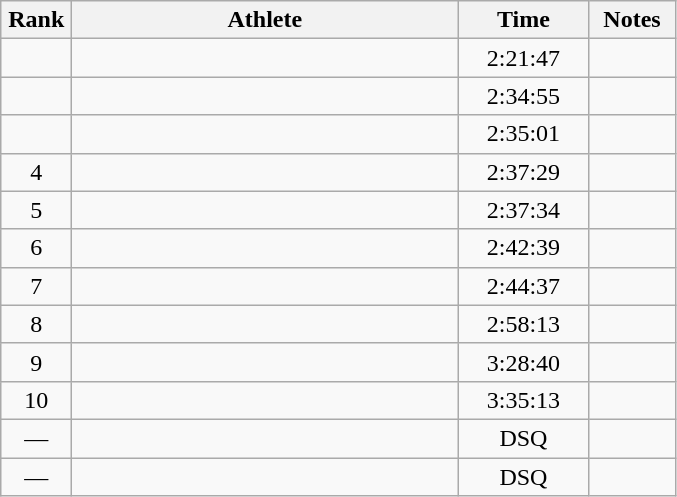<table class="wikitable" style="text-align:center">
<tr>
<th width=40>Rank</th>
<th width=250>Athlete</th>
<th width=80>Time</th>
<th width=50>Notes</th>
</tr>
<tr>
<td></td>
<td align=left></td>
<td>2:21:47</td>
<td></td>
</tr>
<tr>
<td></td>
<td align=left></td>
<td>2:34:55</td>
<td></td>
</tr>
<tr>
<td></td>
<td align=left></td>
<td>2:35:01</td>
<td></td>
</tr>
<tr>
<td>4</td>
<td align=left></td>
<td>2:37:29</td>
<td></td>
</tr>
<tr>
<td>5</td>
<td align=left></td>
<td>2:37:34</td>
<td></td>
</tr>
<tr>
<td>6</td>
<td align=left></td>
<td>2:42:39</td>
<td></td>
</tr>
<tr>
<td>7</td>
<td align=left></td>
<td>2:44:37</td>
<td></td>
</tr>
<tr>
<td>8</td>
<td align=left></td>
<td>2:58:13</td>
<td></td>
</tr>
<tr>
<td>9</td>
<td align=left></td>
<td>3:28:40</td>
<td></td>
</tr>
<tr>
<td>10</td>
<td align=left></td>
<td>3:35:13</td>
<td></td>
</tr>
<tr>
<td>—</td>
<td align=left></td>
<td>DSQ</td>
<td></td>
</tr>
<tr>
<td>—</td>
<td align=left></td>
<td>DSQ</td>
<td></td>
</tr>
</table>
